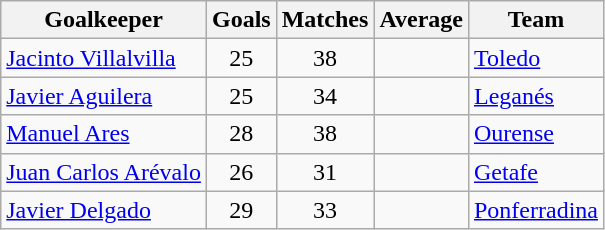<table class="wikitable sortable">
<tr>
<th>Goalkeeper</th>
<th>Goals</th>
<th>Matches</th>
<th>Average</th>
<th>Team</th>
</tr>
<tr>
<td> <a href='#'>Jacinto Villalvilla</a></td>
<td style="text-align:center;">25</td>
<td style="text-align:center;">38</td>
<td style="text-align:center;"></td>
<td><a href='#'>Toledo</a></td>
</tr>
<tr>
<td> <a href='#'>Javier Aguilera</a></td>
<td style="text-align:center;">25</td>
<td style="text-align:center;">34</td>
<td style="text-align:center;"></td>
<td><a href='#'>Leganés</a></td>
</tr>
<tr>
<td> <a href='#'>Manuel Ares</a></td>
<td style="text-align:center;">28</td>
<td style="text-align:center;">38</td>
<td style="text-align:center;"></td>
<td><a href='#'>Ourense</a></td>
</tr>
<tr>
<td> <a href='#'>Juan Carlos Arévalo</a></td>
<td style="text-align:center;">26</td>
<td style="text-align:center;">31</td>
<td style="text-align:center;"></td>
<td><a href='#'>Getafe</a></td>
</tr>
<tr>
<td> <a href='#'>Javier Delgado</a></td>
<td style="text-align:center;">29</td>
<td style="text-align:center;">33</td>
<td style="text-align:center;"></td>
<td><a href='#'>Ponferradina</a></td>
</tr>
</table>
